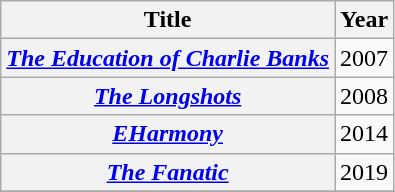<table class="wikitable sortable plainrowheaders" style="text-align:center;">
<tr>
<th scope="col">Title</th>
<th scope="col">Year</th>
</tr>
<tr>
<th scope="row"><em><a href='#'>The Education of Charlie Banks</a></em></th>
<td>2007</td>
</tr>
<tr>
<th scope="row"><em><a href='#'>The Longshots</a></em></th>
<td>2008</td>
</tr>
<tr>
<th scope="row"><em><a href='#'>EHarmony</a></em></th>
<td>2014</td>
</tr>
<tr>
<th scope="row"><em><a href='#'>The Fanatic</a></em></th>
<td>2019</td>
</tr>
<tr>
</tr>
</table>
